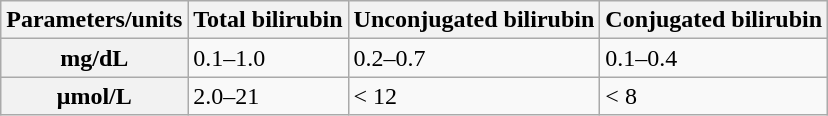<table class="wikitable">
<tr>
<th>Parameters/units</th>
<th>Total bilirubin</th>
<th>Unconjugated bilirubin</th>
<th>Conjugated bilirubin</th>
</tr>
<tr>
<th>mg/dL</th>
<td>0.1–1.0</td>
<td>0.2–0.7</td>
<td>0.1–0.4</td>
</tr>
<tr>
<th>μmol/L</th>
<td>2.0–21</td>
<td>< 12</td>
<td>< 8</td>
</tr>
</table>
